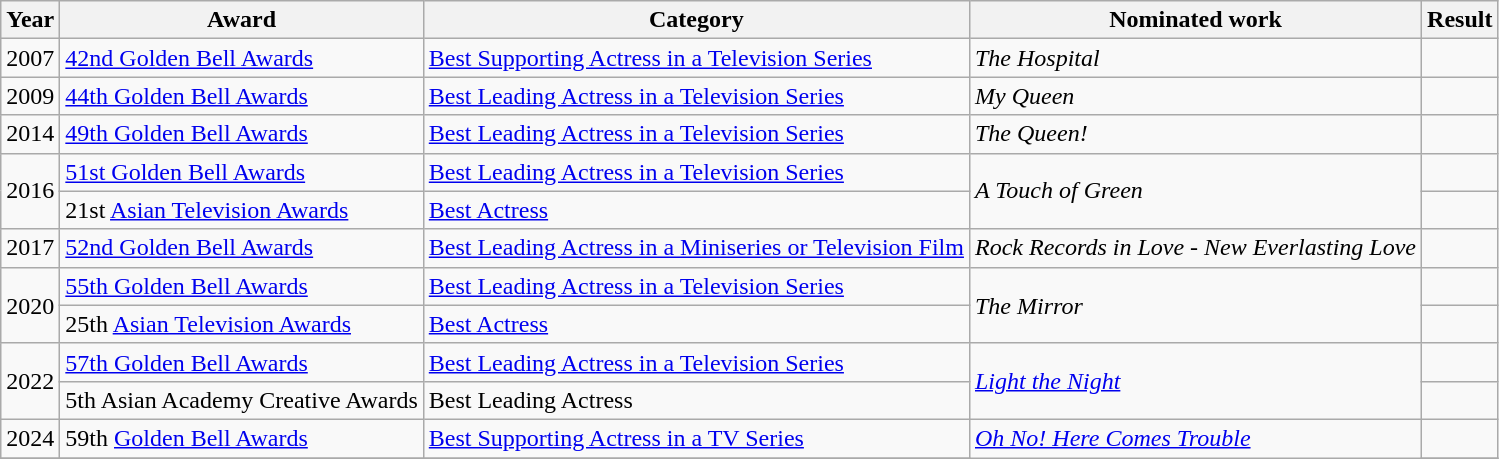<table class="wikitable sortable">
<tr>
<th>Year</th>
<th>Award</th>
<th>Category</th>
<th>Nominated work</th>
<th>Result</th>
</tr>
<tr>
<td>2007</td>
<td><a href='#'>42nd Golden Bell Awards</a></td>
<td><a href='#'>Best Supporting Actress in a Television Series</a></td>
<td><em>The Hospital</em></td>
<td></td>
</tr>
<tr>
<td>2009</td>
<td><a href='#'>44th Golden Bell Awards</a></td>
<td><a href='#'>Best Leading Actress in a Television Series</a></td>
<td><em>My Queen</em></td>
<td></td>
</tr>
<tr>
<td>2014</td>
<td><a href='#'>49th Golden Bell Awards</a></td>
<td><a href='#'>Best Leading Actress in a Television Series</a></td>
<td><em>The Queen!</em></td>
<td></td>
</tr>
<tr>
<td rowspan=2>2016</td>
<td><a href='#'>51st Golden Bell Awards</a></td>
<td><a href='#'>Best Leading Actress in a Television Series</a></td>
<td rowspan=2><em>A Touch of Green</em></td>
<td></td>
</tr>
<tr>
<td>21st <a href='#'>Asian Television Awards</a></td>
<td><a href='#'>Best Actress</a></td>
<td></td>
</tr>
<tr>
<td>2017</td>
<td><a href='#'>52nd Golden Bell Awards</a></td>
<td><a href='#'>Best Leading Actress in a Miniseries or Television Film</a></td>
<td><em>Rock Records in Love - New Everlasting Love</em></td>
<td></td>
</tr>
<tr>
<td rowspan=2>2020</td>
<td><a href='#'>55th Golden Bell Awards</a></td>
<td><a href='#'>Best Leading Actress in a Television Series</a></td>
<td rowspan=2><em>The Mirror</em></td>
<td></td>
</tr>
<tr>
<td>25th <a href='#'>Asian Television Awards</a></td>
<td><a href='#'>Best Actress</a></td>
<td></td>
</tr>
<tr>
<td rowspan=2>2022</td>
<td><a href='#'>57th Golden Bell Awards</a></td>
<td><a href='#'>Best Leading Actress in a Television Series</a></td>
<td rowspan=2><em><a href='#'>Light the Night</a></em></td>
<td></td>
</tr>
<tr>
<td>5th Asian Academy Creative Awards</td>
<td>Best Leading Actress</td>
<td></td>
</tr>
<tr>
<td rowspan=1>2024</td>
<td>59th <a href='#'>Golden Bell Awards</a></td>
<td><a href='#'>Best Supporting Actress in a TV Series</a></td>
<td rowspan=2><em><a href='#'>Oh No! Here Comes Trouble</a></em></td>
<td></td>
</tr>
<tr>
</tr>
</table>
